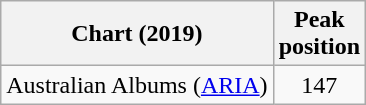<table class="wikitable">
<tr>
<th>Chart (2019)</th>
<th>Peak<br>position</th>
</tr>
<tr>
<td>Australian Albums (<a href='#'>ARIA</a>)</td>
<td style="text-align:center;">147</td>
</tr>
</table>
